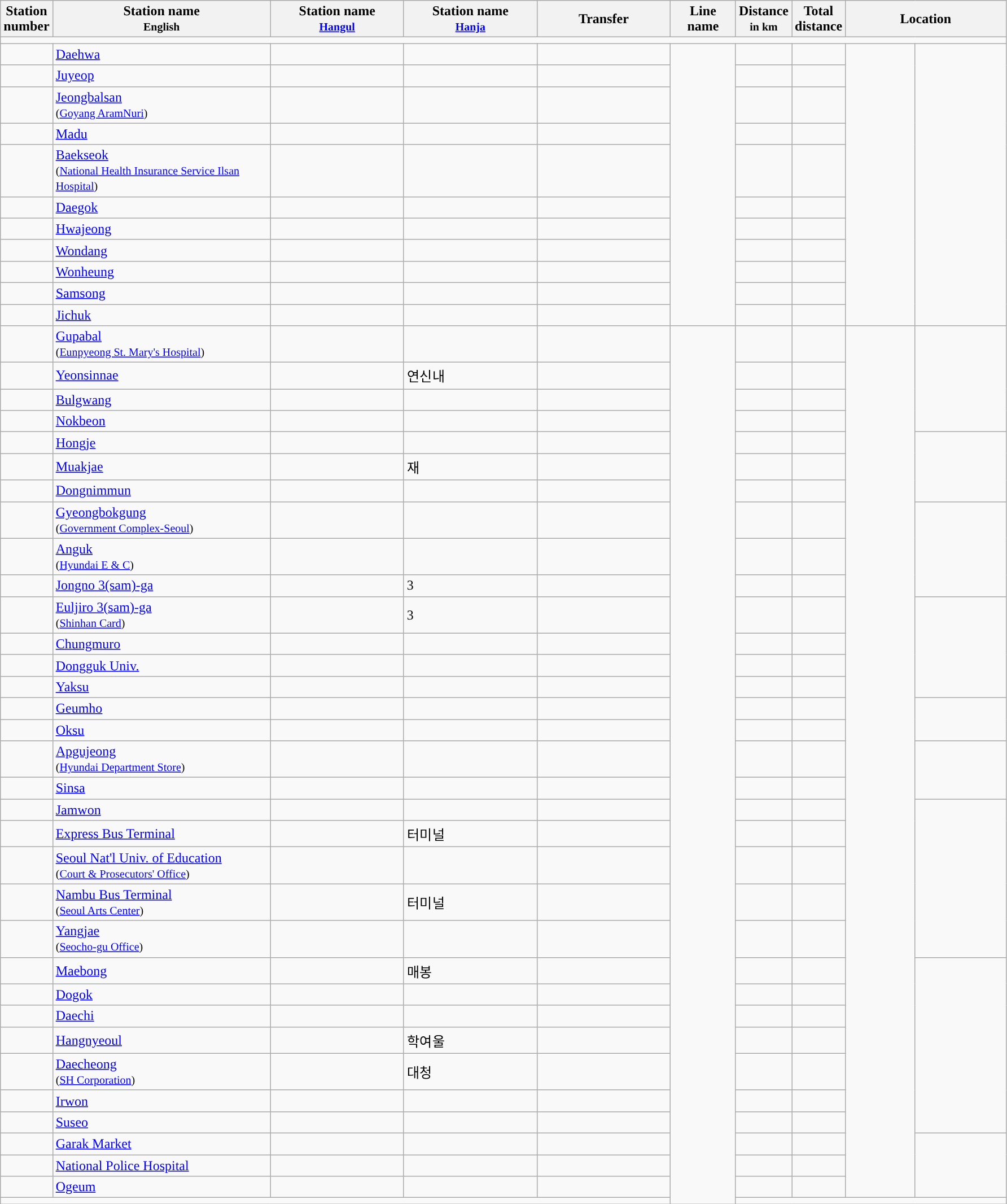<table class="wikitable">
<tr>
<th>Station<br>number</th>
<th width = "250pt">Station name<br><small>English</small></th>
<th width = "150pt">Station name<br><small><a href='#'>Hangul</a></small></th>
<th width = "150pt">Station name<br><small><a href='#'>Hanja</a></small></th>
<th width = "150pt">Transfer</th>
<th>Line name</th>
<th>Distance<br><small>in km</small></th>
<th>Total<br>distance</th>
<th colspan = "2">Location</th>
</tr>
<tr style="background:#">
<td colspan = "10"></td>
</tr>
<tr>
<td></td>
<td><a href='#'>Daehwa</a></td>
<td></td>
<td></td>
<td></td>
<td rowspan = "11" width = "70pt"></td>
<td></td>
<td></td>
<td rowspan = "11" width = "75pt"></td>
<td rowspan = "11" width = "100pt"></td>
</tr>
<tr>
<td></td>
<td><a href='#'>Juyeop</a></td>
<td></td>
<td></td>
<td></td>
<td></td>
<td></td>
</tr>
<tr>
<td></td>
<td><a href='#'>Jeongbalsan</a> <br><small>(<a href='#'>Goyang AramNuri</a>)</small></td>
<td></td>
<td></td>
<td></td>
<td></td>
<td></td>
</tr>
<tr>
<td></td>
<td><a href='#'>Madu</a></td>
<td></td>
<td></td>
<td></td>
<td></td>
<td></td>
</tr>
<tr>
<td></td>
<td><a href='#'>Baekseok</a> <br><small>(<a href='#'>National Health Insurance Service Ilsan Hospital</a>)</small></td>
<td></td>
<td></td>
<td></td>
<td></td>
<td></td>
</tr>
<tr>
<td></td>
<td><a href='#'>Daegok</a></td>
<td></td>
<td></td>
<td>  </td>
<td></td>
<td></td>
</tr>
<tr>
<td></td>
<td><a href='#'>Hwajeong</a></td>
<td></td>
<td></td>
<td></td>
<td></td>
<td></td>
</tr>
<tr>
<td></td>
<td><a href='#'>Wondang</a></td>
<td></td>
<td></td>
<td></td>
<td></td>
<td></td>
</tr>
<tr>
<td></td>
<td><a href='#'>Wonheung</a></td>
<td></td>
<td></td>
<td></td>
<td></td>
<td></td>
</tr>
<tr>
<td></td>
<td><a href='#'>Samsong</a></td>
<td></td>
<td></td>
<td></td>
<td></td>
<td></td>
</tr>
<tr>
<td></td>
<td><a href='#'>Jichuk</a></td>
<td></td>
<td></td>
<td></td>
<td></td>
<td></td>
</tr>
<tr>
<td></td>
<td><a href='#'>Gupabal</a> <br><small>(<a href='#'>Eunpyeong St. Mary's Hospital</a>)</small></td>
<td></td>
<td></td>
<td></td>
<td rowspan = "34"></td>
<td></td>
<td></td>
<td rowspan = "33"></td>
<td rowspan = "4"></td>
</tr>
<tr>
<td></td>
<td><a href='#'>Yeonsinnae</a></td>
<td></td>
<td>연신내</td>
<td> </td>
<td></td>
<td></td>
</tr>
<tr>
<td></td>
<td><a href='#'>Bulgwang</a></td>
<td></td>
<td></td>
<td></td>
<td></td>
<td></td>
</tr>
<tr>
<td></td>
<td><a href='#'>Nokbeon</a></td>
<td></td>
<td></td>
<td></td>
<td></td>
<td></td>
</tr>
<tr>
<td></td>
<td><a href='#'>Hongje</a></td>
<td></td>
<td></td>
<td></td>
<td></td>
<td></td>
<td rowspan = "3"></td>
</tr>
<tr>
<td></td>
<td><a href='#'>Muakjae</a></td>
<td></td>
<td>재</td>
<td></td>
<td></td>
<td></td>
</tr>
<tr>
<td></td>
<td><a href='#'>Dongnimmun</a></td>
<td></td>
<td></td>
<td></td>
<td></td>
<td></td>
</tr>
<tr>
<td></td>
<td><a href='#'>Gyeongbokgung</a> <br><small>(<a href='#'>Government Complex-Seoul</a>)</small></td>
<td></td>
<td></td>
<td></td>
<td></td>
<td></td>
<td rowspan = "3"></td>
</tr>
<tr>
<td></td>
<td><a href='#'>Anguk</a> <br><small>(<a href='#'>Hyundai E & C</a>)</small></td>
<td></td>
<td></td>
<td></td>
<td></td>
<td></td>
</tr>
<tr>
<td></td>
<td><a href='#'>Jongno 3(sam)-ga</a></td>
<td></td>
<td>3</td>
<td> </td>
<td></td>
<td></td>
</tr>
<tr>
<td></td>
<td><a href='#'>Euljiro 3(sam)-ga</a> <br><small>(<a href='#'>Shinhan Card</a>)</small></td>
<td></td>
<td>3</td>
<td></td>
<td></td>
<td></td>
<td rowspan = "4"></td>
</tr>
<tr>
<td></td>
<td><a href='#'>Chungmuro</a></td>
<td></td>
<td></td>
<td></td>
<td></td>
<td></td>
</tr>
<tr>
<td></td>
<td><a href='#'>Dongguk Univ.</a></td>
<td></td>
<td></td>
<td></td>
<td></td>
<td></td>
</tr>
<tr>
<td></td>
<td><a href='#'>Yaksu</a></td>
<td></td>
<td></td>
<td></td>
<td></td>
<td></td>
</tr>
<tr>
<td></td>
<td><a href='#'>Geumho</a></td>
<td></td>
<td></td>
<td></td>
<td></td>
<td></td>
<td rowspan = "2"></td>
</tr>
<tr>
<td></td>
<td><a href='#'>Oksu</a></td>
<td></td>
<td></td>
<td></td>
<td></td>
<td></td>
</tr>
<tr>
<td></td>
<td><a href='#'>Apgujeong</a> <br><small>(<a href='#'>Hyundai Department Store</a>)</small></td>
<td></td>
<td></td>
<td></td>
<td></td>
<td></td>
<td rowspan = "2"></td>
</tr>
<tr>
<td></td>
<td><a href='#'>Sinsa</a></td>
<td></td>
<td></td>
<td></td>
<td></td>
<td></td>
</tr>
<tr>
<td></td>
<td><a href='#'>Jamwon</a></td>
<td></td>
<td></td>
<td></td>
<td></td>
<td></td>
<td rowspan = "5"></td>
</tr>
<tr>
<td></td>
<td><a href='#'>Express Bus Terminal</a></td>
<td></td>
<td>터미널</td>
<td> </td>
<td></td>
<td></td>
</tr>
<tr>
<td></td>
<td><a href='#'>Seoul Nat'l Univ. of Education</a> <br><small>(<a href='#'>Court & Prosecutors' Office</a>)</small></td>
<td></td>
<td></td>
<td></td>
<td></td>
<td></td>
</tr>
<tr>
<td></td>
<td><a href='#'>Nambu Bus Terminal</a> <br><small>(<a href='#'>Seoul Arts Center</a>)</small></td>
<td></td>
<td>터미널</td>
<td></td>
<td></td>
<td></td>
</tr>
<tr>
<td></td>
<td><a href='#'>Yangjae</a> <br><small>(<a href='#'>Seocho-gu Office</a>)</small></td>
<td></td>
<td></td>
<td></td>
<td></td>
<td></td>
</tr>
<tr>
<td></td>
<td><a href='#'>Maebong</a></td>
<td></td>
<td>매봉</td>
<td></td>
<td></td>
<td></td>
<td rowspan = "7"></td>
</tr>
<tr>
<td></td>
<td><a href='#'>Dogok</a></td>
<td></td>
<td></td>
<td></td>
<td></td>
<td></td>
</tr>
<tr>
<td></td>
<td><a href='#'>Daechi</a></td>
<td></td>
<td></td>
<td></td>
<td></td>
<td></td>
</tr>
<tr>
<td></td>
<td><a href='#'>Hangnyeoul</a></td>
<td></td>
<td>학여울</td>
<td></td>
<td></td>
<td></td>
</tr>
<tr>
<td></td>
<td><a href='#'>Daecheong</a> <br><small>(<a href='#'>SH Corporation</a>)</small></td>
<td></td>
<td>대청</td>
<td></td>
<td></td>
<td></td>
</tr>
<tr>
<td></td>
<td><a href='#'>Irwon</a></td>
<td></td>
<td></td>
<td></td>
<td></td>
<td></td>
</tr>
<tr>
<td></td>
<td><a href='#'>Suseo</a></td>
<td></td>
<td></td>
<td> <br></td>
<td></td>
<td></td>
</tr>
<tr>
<td></td>
<td><a href='#'>Garak Market</a></td>
<td></td>
<td></td>
<td></td>
<td></td>
<td></td>
<td rowspan = "3"></td>
</tr>
<tr>
<td></td>
<td><a href='#'>National Police Hospital</a></td>
<td></td>
<td></td>
<td></td>
<td></td>
<td></td>
</tr>
<tr>
<td></td>
<td><a href='#'>Ogeum</a></td>
<td></td>
<td></td>
<td></td>
<td></td>
<td></td>
</tr>
<tr style="background:#">
<td colspan = "10"></td>
</tr>
</table>
